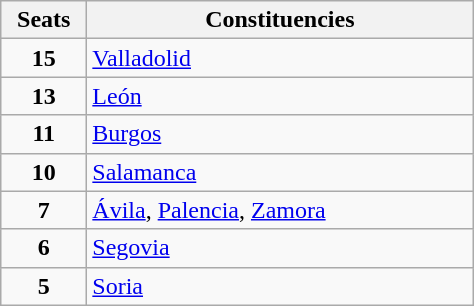<table class="wikitable" style="text-align:left;">
<tr>
<th width="50">Seats</th>
<th width="250">Constituencies</th>
</tr>
<tr>
<td align="center"><strong>15</strong></td>
<td><a href='#'>Valladolid</a></td>
</tr>
<tr>
<td align="center"><strong>13</strong></td>
<td><a href='#'>León</a></td>
</tr>
<tr>
<td align="center"><strong>11</strong></td>
<td><a href='#'>Burgos</a></td>
</tr>
<tr>
<td align="center"><strong>10</strong></td>
<td><a href='#'>Salamanca</a></td>
</tr>
<tr>
<td align="center"><strong>7</strong></td>
<td><a href='#'>Ávila</a>, <a href='#'>Palencia</a>, <a href='#'>Zamora</a></td>
</tr>
<tr>
<td align="center"><strong>6</strong></td>
<td><a href='#'>Segovia</a></td>
</tr>
<tr>
<td align="center"><strong>5</strong></td>
<td><a href='#'>Soria</a></td>
</tr>
</table>
